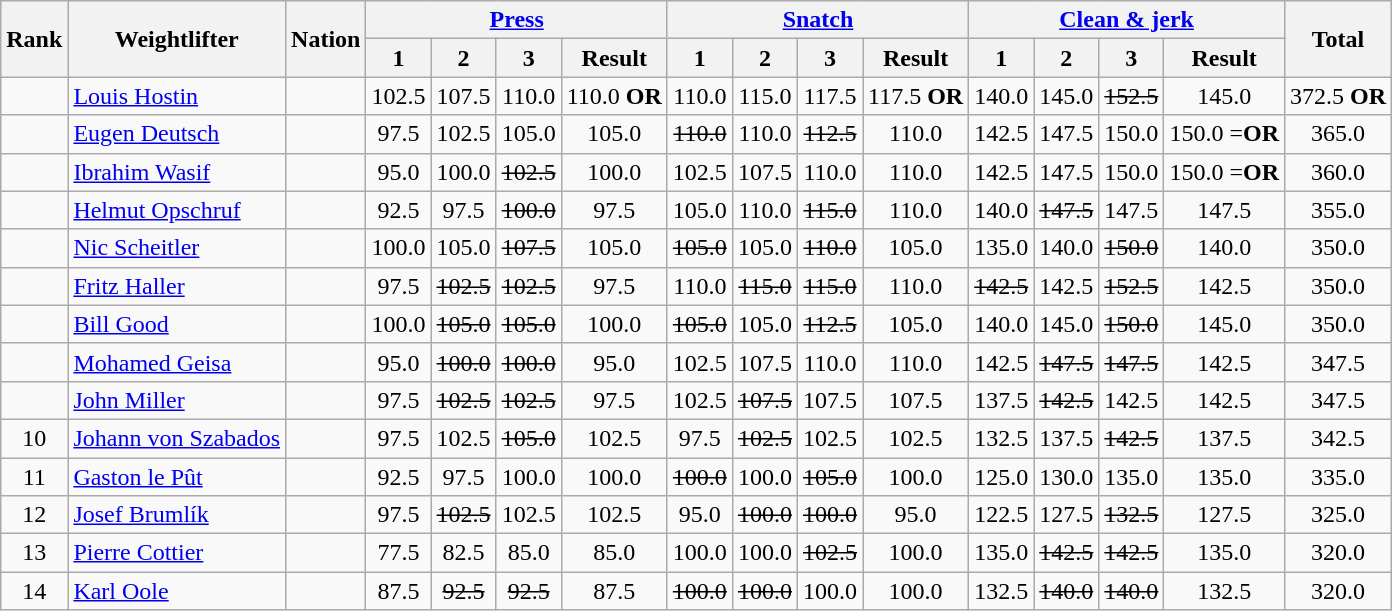<table class="wikitable sortable" style="text-align:center">
<tr>
<th rowspan=2>Rank</th>
<th rowspan=2>Weightlifter</th>
<th rowspan=2>Nation</th>
<th colspan=4><a href='#'>Press</a></th>
<th colspan=4><a href='#'>Snatch</a></th>
<th colspan=4><a href='#'>Clean & jerk</a></th>
<th rowspan=2>Total</th>
</tr>
<tr>
<th>1</th>
<th>2</th>
<th>3</th>
<th>Result</th>
<th>1</th>
<th>2</th>
<th>3</th>
<th>Result</th>
<th>1</th>
<th>2</th>
<th>3</th>
<th>Result</th>
</tr>
<tr>
<td></td>
<td align=left><a href='#'>Louis Hostin</a></td>
<td align=left></td>
<td>102.5</td>
<td>107.5</td>
<td>110.0</td>
<td>110.0 <strong>OR</strong></td>
<td>110.0</td>
<td>115.0</td>
<td>117.5</td>
<td>117.5 <strong>OR</strong></td>
<td>140.0</td>
<td>145.0</td>
<td><s>152.5</s></td>
<td>145.0</td>
<td>372.5 <strong>OR</strong></td>
</tr>
<tr>
<td></td>
<td align=left><a href='#'>Eugen Deutsch</a></td>
<td align=left></td>
<td>97.5</td>
<td>102.5</td>
<td>105.0</td>
<td>105.0</td>
<td><s>110.0</s></td>
<td>110.0</td>
<td><s>112.5</s></td>
<td>110.0</td>
<td>142.5</td>
<td>147.5</td>
<td>150.0</td>
<td>150.0 =<strong>OR</strong></td>
<td>365.0</td>
</tr>
<tr>
<td></td>
<td align=left><a href='#'>Ibrahim Wasif</a></td>
<td align=left></td>
<td>95.0</td>
<td>100.0</td>
<td><s>102.5</s></td>
<td>100.0</td>
<td>102.5</td>
<td>107.5</td>
<td>110.0</td>
<td>110.0</td>
<td>142.5</td>
<td>147.5</td>
<td>150.0</td>
<td>150.0 =<strong>OR</strong></td>
<td>360.0</td>
</tr>
<tr>
<td></td>
<td align=left><a href='#'>Helmut Opschruf</a></td>
<td align=left></td>
<td>92.5</td>
<td>97.5</td>
<td><s>100.0</s></td>
<td>97.5</td>
<td>105.0</td>
<td>110.0</td>
<td><s>115.0</s></td>
<td>110.0</td>
<td>140.0</td>
<td><s>147.5</s></td>
<td>147.5</td>
<td>147.5</td>
<td>355.0</td>
</tr>
<tr>
<td></td>
<td align=left><a href='#'>Nic Scheitler</a></td>
<td align=left></td>
<td>100.0</td>
<td>105.0</td>
<td><s>107.5</s></td>
<td>105.0</td>
<td><s>105.0</s></td>
<td>105.0</td>
<td><s>110.0</s></td>
<td>105.0</td>
<td>135.0</td>
<td>140.0</td>
<td><s>150.0</s></td>
<td>140.0</td>
<td>350.0</td>
</tr>
<tr>
<td></td>
<td align=left><a href='#'>Fritz Haller</a></td>
<td align=left></td>
<td>97.5</td>
<td><s>102.5</s></td>
<td><s>102.5</s></td>
<td>97.5</td>
<td>110.0</td>
<td><s>115.0</s></td>
<td><s>115.0</s></td>
<td>110.0</td>
<td><s>142.5</s></td>
<td>142.5</td>
<td><s>152.5</s></td>
<td>142.5</td>
<td>350.0</td>
</tr>
<tr>
<td></td>
<td align=left><a href='#'>Bill Good</a></td>
<td align=left></td>
<td>100.0</td>
<td><s>105.0</s></td>
<td><s>105.0</s></td>
<td>100.0</td>
<td><s>105.0</s></td>
<td>105.0</td>
<td><s>112.5</s></td>
<td>105.0</td>
<td>140.0</td>
<td>145.0</td>
<td><s>150.0</s></td>
<td>145.0</td>
<td>350.0</td>
</tr>
<tr>
<td></td>
<td align=left><a href='#'>Mohamed Geisa</a></td>
<td align=left></td>
<td>95.0</td>
<td><s>100.0</s></td>
<td><s>100.0</s></td>
<td>95.0</td>
<td>102.5</td>
<td>107.5</td>
<td>110.0</td>
<td>110.0</td>
<td>142.5</td>
<td><s>147.5</s></td>
<td><s>147.5</s></td>
<td>142.5</td>
<td>347.5</td>
</tr>
<tr>
<td></td>
<td align=left><a href='#'>John Miller</a></td>
<td align=left></td>
<td>97.5</td>
<td><s>102.5</s></td>
<td><s>102.5</s></td>
<td>97.5</td>
<td>102.5</td>
<td><s>107.5</s></td>
<td>107.5</td>
<td>107.5</td>
<td>137.5</td>
<td><s>142.5</s></td>
<td>142.5</td>
<td>142.5</td>
<td>347.5</td>
</tr>
<tr>
<td>10</td>
<td align=left><a href='#'>Johann von Szabados</a></td>
<td align=left></td>
<td>97.5</td>
<td>102.5</td>
<td><s>105.0</s></td>
<td>102.5</td>
<td>97.5</td>
<td><s>102.5</s></td>
<td>102.5</td>
<td>102.5</td>
<td>132.5</td>
<td>137.5</td>
<td><s>142.5</s></td>
<td>137.5</td>
<td>342.5</td>
</tr>
<tr>
<td>11</td>
<td align=left><a href='#'>Gaston le Pût</a></td>
<td align=left></td>
<td>92.5</td>
<td>97.5</td>
<td>100.0</td>
<td>100.0</td>
<td><s>100.0</s></td>
<td>100.0</td>
<td><s>105.0</s></td>
<td>100.0</td>
<td>125.0</td>
<td>130.0</td>
<td>135.0</td>
<td>135.0</td>
<td>335.0</td>
</tr>
<tr>
<td>12</td>
<td align=left><a href='#'>Josef Brumlík</a></td>
<td align=left></td>
<td>97.5</td>
<td><s>102.5</s></td>
<td>102.5</td>
<td>102.5</td>
<td>95.0</td>
<td><s>100.0</s></td>
<td><s>100.0</s></td>
<td>95.0</td>
<td>122.5</td>
<td>127.5</td>
<td><s>132.5</s></td>
<td>127.5</td>
<td>325.0</td>
</tr>
<tr>
<td>13</td>
<td align=left><a href='#'>Pierre Cottier</a></td>
<td align=left></td>
<td>77.5</td>
<td>82.5</td>
<td>85.0</td>
<td>85.0</td>
<td>100.0</td>
<td>100.0</td>
<td><s>102.5</s></td>
<td>100.0</td>
<td>135.0</td>
<td><s>142.5</s></td>
<td><s>142.5</s></td>
<td>135.0</td>
<td>320.0</td>
</tr>
<tr>
<td>14</td>
<td align=left><a href='#'>Karl Oole</a></td>
<td align=left></td>
<td>87.5</td>
<td><s>92.5</s></td>
<td><s>92.5</s></td>
<td>87.5</td>
<td><s>100.0</s></td>
<td><s>100.0</s></td>
<td>100.0</td>
<td>100.0</td>
<td>132.5</td>
<td><s>140.0</s></td>
<td><s>140.0</s></td>
<td>132.5</td>
<td>320.0</td>
</tr>
</table>
